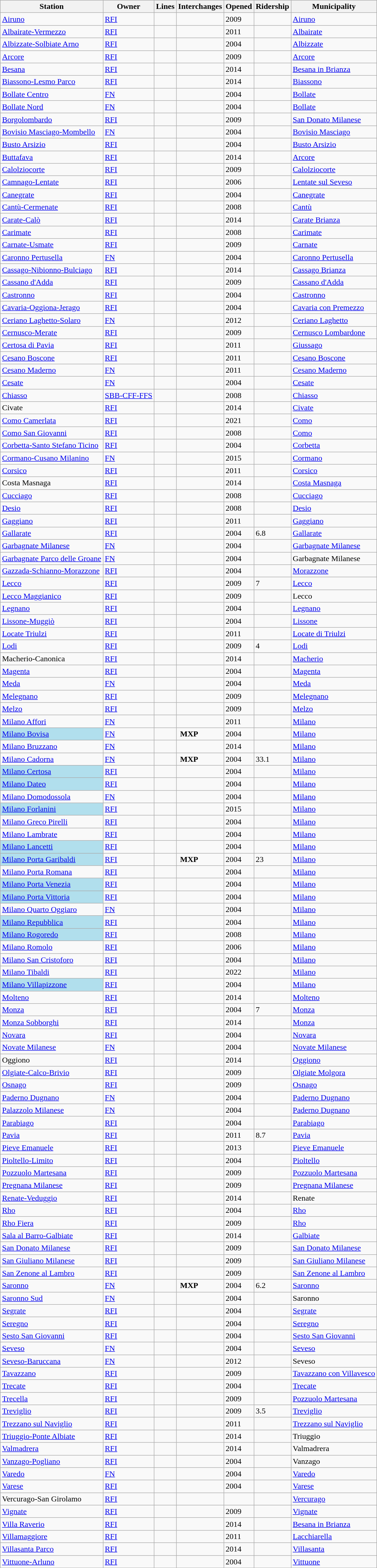<table class="wikitable sortable">
<tr>
<th>Station</th>
<th>Owner</th>
<th>Lines</th>
<th>Interchanges</th>
<th>Opened</th>
<th>Ridership</th>
<th>Municipality</th>
</tr>
<tr>
<td><a href='#'>Airuno</a></td>
<td><a href='#'>RFI</a></td>
<td></td>
<td></td>
<td>2009</td>
<td></td>
<td><a href='#'>Airuno</a></td>
</tr>
<tr>
<td><a href='#'>Albairate-Vermezzo</a></td>
<td><a href='#'>RFI</a></td>
<td></td>
<td></td>
<td>2011</td>
<td></td>
<td><a href='#'>Albairate</a></td>
</tr>
<tr>
<td><a href='#'>Albizzate-Solbiate Arno</a></td>
<td><a href='#'>RFI</a></td>
<td></td>
<td></td>
<td>2004</td>
<td></td>
<td><a href='#'>Albizzate</a></td>
</tr>
<tr>
<td><a href='#'>Arcore</a></td>
<td><a href='#'>RFI</a></td>
<td></td>
<td></td>
<td>2009</td>
<td></td>
<td><a href='#'>Arcore</a></td>
</tr>
<tr>
<td><a href='#'>Besana</a></td>
<td><a href='#'>RFI</a></td>
<td></td>
<td></td>
<td>2014</td>
<td></td>
<td><a href='#'>Besana in Brianza</a></td>
</tr>
<tr>
<td><a href='#'>Biassono-Lesmo Parco</a></td>
<td><a href='#'>RFI</a></td>
<td></td>
<td></td>
<td>2014</td>
<td></td>
<td><a href='#'>Biassono</a></td>
</tr>
<tr>
<td><a href='#'>Bollate Centro</a></td>
<td><a href='#'>FN</a></td>
<td>  </td>
<td></td>
<td>2004</td>
<td></td>
<td><a href='#'>Bollate</a></td>
</tr>
<tr>
<td><a href='#'>Bollate Nord</a></td>
<td><a href='#'>FN</a></td>
<td>  </td>
<td></td>
<td>2004</td>
<td></td>
<td><a href='#'>Bollate</a></td>
</tr>
<tr>
<td><a href='#'>Borgolombardo</a></td>
<td><a href='#'>RFI</a></td>
<td> </td>
<td></td>
<td>2009</td>
<td></td>
<td><a href='#'>San Donato Milanese</a></td>
</tr>
<tr>
<td><a href='#'>Bovisio Masciago-Mombello</a></td>
<td><a href='#'>FN</a></td>
<td> </td>
<td></td>
<td>2004</td>
<td></td>
<td><a href='#'>Bovisio Masciago</a></td>
</tr>
<tr>
<td><a href='#'>Busto Arsizio</a></td>
<td><a href='#'>RFI</a></td>
<td></td>
<td> </td>
<td>2004</td>
<td></td>
<td><a href='#'>Busto Arsizio</a></td>
</tr>
<tr>
<td><a href='#'>Buttafava</a></td>
<td><a href='#'>RFI</a></td>
<td></td>
<td></td>
<td>2014</td>
<td></td>
<td><a href='#'>Arcore</a></td>
</tr>
<tr>
<td><a href='#'>Calolziocorte</a></td>
<td><a href='#'>RFI</a></td>
<td></td>
<td></td>
<td>2009</td>
<td></td>
<td><a href='#'>Calolziocorte</a></td>
</tr>
<tr>
<td><a href='#'>Camnago-Lentate</a></td>
<td><a href='#'>RFI</a></td>
<td> </td>
<td></td>
<td>2006</td>
<td></td>
<td><a href='#'>Lentate sul Seveso</a></td>
</tr>
<tr>
<td><a href='#'>Canegrate</a></td>
<td><a href='#'>RFI</a></td>
<td></td>
<td></td>
<td>2004</td>
<td></td>
<td><a href='#'>Canegrate</a></td>
</tr>
<tr>
<td><a href='#'>Cantù-Cermenate</a></td>
<td><a href='#'>RFI</a></td>
<td></td>
<td></td>
<td>2008</td>
<td></td>
<td><a href='#'>Cantù</a></td>
</tr>
<tr>
<td><a href='#'>Carate-Calò</a></td>
<td><a href='#'>RFI</a></td>
<td></td>
<td></td>
<td>2014</td>
<td></td>
<td><a href='#'>Carate Brianza</a></td>
</tr>
<tr>
<td><a href='#'>Carimate</a></td>
<td><a href='#'>RFI</a></td>
<td></td>
<td></td>
<td>2008</td>
<td></td>
<td><a href='#'>Carimate</a></td>
</tr>
<tr>
<td><a href='#'>Carnate-Usmate</a></td>
<td><a href='#'>RFI</a></td>
<td></td>
<td></td>
<td>2009</td>
<td></td>
<td><a href='#'>Carnate</a></td>
</tr>
<tr>
<td><a href='#'>Caronno Pertusella</a></td>
<td><a href='#'>FN</a></td>
<td> </td>
<td></td>
<td>2004</td>
<td></td>
<td><a href='#'>Caronno Pertusella</a></td>
</tr>
<tr>
<td><a href='#'>Cassago-Nibionno-Bulciago</a></td>
<td><a href='#'>RFI</a></td>
<td></td>
<td></td>
<td>2014</td>
<td></td>
<td><a href='#'>Cassago Brianza</a></td>
</tr>
<tr>
<td><a href='#'>Cassano d'Adda</a></td>
<td><a href='#'>RFI</a></td>
<td> </td>
<td></td>
<td>2009</td>
<td></td>
<td><a href='#'>Cassano d'Adda</a></td>
</tr>
<tr>
<td><a href='#'>Castronno</a></td>
<td><a href='#'>RFI</a></td>
<td></td>
<td></td>
<td>2004</td>
<td></td>
<td><a href='#'>Castronno</a></td>
</tr>
<tr>
<td><a href='#'>Cavaria-Oggiona-Jerago</a></td>
<td><a href='#'>RFI</a></td>
<td></td>
<td></td>
<td>2004</td>
<td></td>
<td><a href='#'>Cavaria con Premezzo</a></td>
</tr>
<tr>
<td><a href='#'>Ceriano Laghetto-Solaro</a></td>
<td><a href='#'>FN</a></td>
<td></td>
<td></td>
<td>2012</td>
<td></td>
<td><a href='#'>Ceriano Laghetto</a></td>
</tr>
<tr>
<td><a href='#'>Cernusco-Merate</a></td>
<td><a href='#'>RFI</a></td>
<td></td>
<td></td>
<td>2009</td>
<td></td>
<td><a href='#'>Cernusco Lombardone</a></td>
</tr>
<tr>
<td><a href='#'>Certosa di Pavia</a></td>
<td><a href='#'>RFI</a></td>
<td></td>
<td></td>
<td>2011</td>
<td></td>
<td><a href='#'>Giussago</a></td>
</tr>
<tr>
<td><a href='#'>Cesano Boscone</a></td>
<td><a href='#'>RFI</a></td>
<td></td>
<td></td>
<td>2011</td>
<td></td>
<td><a href='#'>Cesano Boscone</a></td>
</tr>
<tr>
<td><a href='#'>Cesano Maderno</a></td>
<td><a href='#'>FN</a></td>
<td>  </td>
<td></td>
<td>2011</td>
<td></td>
<td><a href='#'>Cesano Maderno</a></td>
</tr>
<tr>
<td><a href='#'>Cesate</a></td>
<td><a href='#'>FN</a></td>
<td> </td>
<td></td>
<td>2004</td>
<td></td>
<td><a href='#'>Cesate</a></td>
</tr>
<tr>
<td><a href='#'>Chiasso</a></td>
<td><a href='#'>SBB-CFF-FFS</a></td>
<td></td>
<td> </td>
<td>2008</td>
<td></td>
<td><a href='#'>Chiasso</a></td>
</tr>
<tr>
<td>Civate</td>
<td><a href='#'>RFI</a></td>
<td></td>
<td></td>
<td>2014</td>
<td></td>
<td><a href='#'>Civate</a></td>
</tr>
<tr>
<td><a href='#'>Como Camerlata</a></td>
<td><a href='#'>RFI</a></td>
<td></td>
<td></td>
<td>2021</td>
<td></td>
<td><a href='#'>Como</a></td>
</tr>
<tr>
<td><a href='#'>Como San Giovanni</a></td>
<td><a href='#'>RFI</a></td>
<td></td>
<td> </td>
<td>2008</td>
<td></td>
<td><a href='#'>Como</a></td>
</tr>
<tr>
<td><a href='#'>Corbetta-Santo Stefano Ticino</a></td>
<td><a href='#'>RFI</a></td>
<td></td>
<td></td>
<td>2004</td>
<td></td>
<td><a href='#'>Corbetta</a></td>
</tr>
<tr>
<td><a href='#'>Cormano-Cusano Milanino</a></td>
<td><a href='#'>FN</a></td>
<td>  </td>
<td></td>
<td>2015</td>
<td></td>
<td><a href='#'>Cormano</a></td>
</tr>
<tr>
<td><a href='#'>Corsico</a></td>
<td><a href='#'>RFI</a></td>
<td></td>
<td></td>
<td>2011</td>
<td></td>
<td><a href='#'>Corsico</a></td>
</tr>
<tr>
<td>Costa Masnaga</td>
<td><a href='#'>RFI</a></td>
<td></td>
<td></td>
<td>2014</td>
<td></td>
<td><a href='#'>Costa Masnaga</a></td>
</tr>
<tr>
<td><a href='#'>Cucciago</a></td>
<td><a href='#'>RFI</a></td>
<td></td>
<td></td>
<td>2008</td>
<td></td>
<td><a href='#'>Cucciago</a></td>
</tr>
<tr>
<td><a href='#'>Desio</a></td>
<td><a href='#'>RFI</a></td>
<td> </td>
<td></td>
<td>2008</td>
<td></td>
<td><a href='#'>Desio</a></td>
</tr>
<tr>
<td><a href='#'>Gaggiano</a></td>
<td><a href='#'>RFI</a></td>
<td></td>
<td></td>
<td>2011</td>
<td></td>
<td><a href='#'>Gaggiano</a></td>
</tr>
<tr>
<td><a href='#'>Gallarate</a></td>
<td><a href='#'>RFI</a></td>
<td></td>
<td>  </td>
<td>2004</td>
<td>6.8</td>
<td><a href='#'>Gallarate</a></td>
</tr>
<tr>
<td><a href='#'>Garbagnate Milanese</a></td>
<td><a href='#'>FN</a></td>
<td>  </td>
<td></td>
<td>2004</td>
<td></td>
<td><a href='#'>Garbagnate Milanese</a></td>
</tr>
<tr>
<td><a href='#'>Garbagnate Parco delle Groane</a></td>
<td><a href='#'>FN</a></td>
<td>  </td>
<td></td>
<td>2004</td>
<td></td>
<td>Garbagnate Milanese</td>
</tr>
<tr>
<td><a href='#'>Gazzada-Schianno-Morazzone</a></td>
<td><a href='#'>RFI</a></td>
<td></td>
<td></td>
<td>2004</td>
<td></td>
<td><a href='#'>Morazzone</a></td>
</tr>
<tr>
<td><a href='#'>Lecco</a></td>
<td><a href='#'>RFI</a></td>
<td> </td>
<td></td>
<td>2009</td>
<td>7</td>
<td><a href='#'>Lecco</a></td>
</tr>
<tr>
<td><a href='#'>Lecco Maggianico</a></td>
<td><a href='#'>RFI</a></td>
<td></td>
<td></td>
<td>2009</td>
<td></td>
<td>Lecco</td>
</tr>
<tr>
<td><a href='#'>Legnano</a></td>
<td><a href='#'>RFI</a></td>
<td></td>
<td></td>
<td>2004</td>
<td></td>
<td><a href='#'>Legnano</a></td>
</tr>
<tr>
<td><a href='#'>Lissone-Muggiò</a></td>
<td><a href='#'>RFI</a></td>
<td> </td>
<td></td>
<td>2004</td>
<td></td>
<td><a href='#'>Lissone</a></td>
</tr>
<tr>
<td><a href='#'>Locate Triulzi</a></td>
<td><a href='#'>RFI</a></td>
<td></td>
<td></td>
<td>2011</td>
<td></td>
<td><a href='#'>Locate di Triulzi</a></td>
</tr>
<tr>
<td><a href='#'>Lodi</a></td>
<td><a href='#'>RFI</a></td>
<td></td>
<td> </td>
<td>2009</td>
<td>4</td>
<td><a href='#'>Lodi</a></td>
</tr>
<tr>
<td>Macherio-Canonica</td>
<td><a href='#'>RFI</a></td>
<td></td>
<td></td>
<td>2014</td>
<td></td>
<td><a href='#'>Macherio</a></td>
</tr>
<tr>
<td><a href='#'>Magenta</a></td>
<td><a href='#'>RFI</a></td>
<td></td>
<td></td>
<td>2004</td>
<td></td>
<td><a href='#'>Magenta</a></td>
</tr>
<tr>
<td><a href='#'>Meda</a></td>
<td><a href='#'>FN</a></td>
<td></td>
<td></td>
<td>2004</td>
<td></td>
<td><a href='#'>Meda</a></td>
</tr>
<tr>
<td><a href='#'>Melegnano</a></td>
<td><a href='#'>RFI</a></td>
<td> </td>
<td></td>
<td>2009</td>
<td></td>
<td><a href='#'>Melegnano</a></td>
</tr>
<tr>
<td><a href='#'>Melzo</a></td>
<td><a href='#'>RFI</a></td>
<td> </td>
<td></td>
<td>2009</td>
<td></td>
<td><a href='#'>Melzo</a></td>
</tr>
<tr>
<td><a href='#'>Milano Affori</a></td>
<td><a href='#'>FN</a></td>
<td>  </td>
<td> </td>
<td>2011</td>
<td></td>
<td><a href='#'>Milano</a></td>
</tr>
<tr>
<td style="background:#B1DFED"><a href='#'>Milano Bovisa</a></td>
<td><a href='#'>FN</a></td>
<td>     </td>
<td>  <span><strong> MXP </strong></span></td>
<td>2004</td>
<td></td>
<td><a href='#'>Milano</a></td>
</tr>
<tr>
<td><a href='#'>Milano Bruzzano</a></td>
<td><a href='#'>FN</a></td>
<td>  </td>
<td></td>
<td>2014</td>
<td></td>
<td><a href='#'>Milano</a></td>
</tr>
<tr>
<td><a href='#'>Milano Cadorna</a></td>
<td><a href='#'>FN</a></td>
<td> </td>
<td>   <span><strong> MXP </strong></span></td>
<td>2004</td>
<td>33.1</td>
<td><a href='#'>Milano</a></td>
</tr>
<tr>
<td style="background:#B1DFED"><a href='#'>Milano Certosa</a></td>
<td><a href='#'>RFI</a></td>
<td>  </td>
<td></td>
<td>2004</td>
<td></td>
<td><a href='#'>Milano</a></td>
</tr>
<tr>
<td style="background:#B1DFED"><a href='#'>Milano Dateo</a></td>
<td><a href='#'>RFI</a></td>
<td>     </td>
<td></td>
<td>2004</td>
<td></td>
<td><a href='#'>Milano</a></td>
</tr>
<tr>
<td><a href='#'>Milano Domodossola</a></td>
<td><a href='#'>FN</a></td>
<td> </td>
<td> </td>
<td>2004</td>
<td></td>
<td><a href='#'>Milano</a></td>
</tr>
<tr>
<td style="background:#B1DFED"><a href='#'>Milano Forlanini</a></td>
<td><a href='#'>RFI</a></td>
<td>  </td>
<td></td>
<td>2015</td>
<td></td>
<td><a href='#'>Milano</a></td>
</tr>
<tr>
<td><a href='#'>Milano Greco Pirelli</a></td>
<td><a href='#'>RFI</a></td>
<td>   </td>
<td></td>
<td>2004</td>
<td></td>
<td><a href='#'>Milano</a></td>
</tr>
<tr>
<td><a href='#'>Milano Lambrate</a></td>
<td><a href='#'>RFI</a></td>
<td></td>
<td> </td>
<td>2004</td>
<td></td>
<td><a href='#'>Milano</a></td>
</tr>
<tr>
<td style="background:#B1DFED"><a href='#'>Milano Lancetti</a></td>
<td><a href='#'>RFI</a></td>
<td>     </td>
<td></td>
<td>2004</td>
<td></td>
<td><a href='#'>Milano</a></td>
</tr>
<tr>
<td style="background:#B1DFED"><a href='#'>Milano Porta Garibaldi</a></td>
<td><a href='#'>RFI</a></td>
<td>         </td>
<td>    <span><strong> MXP </strong></span></td>
<td>2004</td>
<td>23</td>
<td><a href='#'>Milano</a></td>
</tr>
<tr>
<td><a href='#'>Milano Porta Romana</a></td>
<td><a href='#'>RFI</a></td>
<td></td>
<td></td>
<td>2004</td>
<td></td>
<td><a href='#'>Milano</a></td>
</tr>
<tr>
<td style="background:#B1DFED"><a href='#'>Milano Porta Venezia</a></td>
<td><a href='#'>RFI</a></td>
<td>     </td>
<td></td>
<td>2004</td>
<td></td>
<td><a href='#'>Milano</a></td>
</tr>
<tr>
<td style="background:#B1DFED"><a href='#'>Milano Porta Vittoria</a></td>
<td><a href='#'>RFI</a></td>
<td>     </td>
<td></td>
<td>2004</td>
<td></td>
<td><a href='#'>Milano</a></td>
</tr>
<tr>
<td><a href='#'>Milano Quarto Oggiaro</a></td>
<td><a href='#'>FN</a></td>
<td>  </td>
<td></td>
<td>2004</td>
<td></td>
<td><a href='#'>Milano</a></td>
</tr>
<tr>
<td style="background:#B1DFED"><a href='#'>Milano Repubblica</a></td>
<td><a href='#'>RFI</a></td>
<td>     </td>
<td></td>
<td>2004</td>
<td></td>
<td><a href='#'>Milano</a></td>
</tr>
<tr>
<td style="background:#B1DFED"><a href='#'>Milano Rogoredo</a></td>
<td><a href='#'>RFI</a></td>
<td>   </td>
<td>  </td>
<td>2008</td>
<td></td>
<td><a href='#'>Milano</a></td>
</tr>
<tr>
<td><a href='#'>Milano Romolo</a></td>
<td><a href='#'>RFI</a></td>
<td></td>
<td></td>
<td>2006</td>
<td></td>
<td><a href='#'>Milano</a></td>
</tr>
<tr>
<td><a href='#'>Milano San Cristoforo</a></td>
<td><a href='#'>RFI</a></td>
<td></td>
<td></td>
<td>2004</td>
<td></td>
<td><a href='#'>Milano</a></td>
</tr>
<tr>
<td><a href='#'>Milano Tibaldi</a></td>
<td><a href='#'>RFI</a></td>
<td></td>
<td></td>
<td>2022</td>
<td></td>
<td><a href='#'>Milano</a></td>
</tr>
<tr>
<td style="background:#B1DFED"><a href='#'>Milano Villapizzone</a></td>
<td><a href='#'>RFI</a></td>
<td>  </td>
<td></td>
<td>2004</td>
<td></td>
<td><a href='#'>Milano</a></td>
</tr>
<tr>
<td><a href='#'>Molteno</a></td>
<td><a href='#'>RFI</a></td>
<td></td>
<td></td>
<td>2014</td>
<td></td>
<td><a href='#'>Molteno</a></td>
</tr>
<tr>
<td><a href='#'>Monza</a></td>
<td><a href='#'>RFI</a></td>
<td>   </td>
<td></td>
<td>2004</td>
<td>7</td>
<td><a href='#'>Monza</a></td>
</tr>
<tr>
<td><a href='#'>Monza Sobborghi</a></td>
<td><a href='#'>RFI</a></td>
<td></td>
<td></td>
<td>2014</td>
<td></td>
<td><a href='#'>Monza</a></td>
</tr>
<tr>
<td><a href='#'>Novara</a></td>
<td><a href='#'>RFI</a></td>
<td></td>
<td> </td>
<td>2004</td>
<td></td>
<td><a href='#'>Novara</a></td>
</tr>
<tr>
<td><a href='#'>Novate Milanese</a></td>
<td><a href='#'>FN</a></td>
<td>  </td>
<td></td>
<td>2004</td>
<td></td>
<td><a href='#'>Novate Milanese</a></td>
</tr>
<tr>
<td>Oggiono</td>
<td><a href='#'>RFI</a></td>
<td></td>
<td></td>
<td>2014</td>
<td></td>
<td><a href='#'>Oggiono</a></td>
</tr>
<tr>
<td><a href='#'>Olgiate-Calco-Brivio</a></td>
<td><a href='#'>RFI</a></td>
<td></td>
<td></td>
<td>2009</td>
<td></td>
<td><a href='#'>Olgiate Molgora</a></td>
</tr>
<tr>
<td><a href='#'>Osnago</a></td>
<td><a href='#'>RFI</a></td>
<td></td>
<td></td>
<td>2009</td>
<td></td>
<td><a href='#'>Osnago</a></td>
</tr>
<tr>
<td><a href='#'>Paderno Dugnano</a></td>
<td><a href='#'>FN</a></td>
<td> </td>
<td></td>
<td>2004</td>
<td></td>
<td><a href='#'>Paderno Dugnano</a></td>
</tr>
<tr>
<td><a href='#'>Palazzolo Milanese</a></td>
<td><a href='#'>FN</a></td>
<td> </td>
<td></td>
<td>2004</td>
<td></td>
<td><a href='#'>Paderno Dugnano</a></td>
</tr>
<tr>
<td><a href='#'>Parabiago</a></td>
<td><a href='#'>RFI</a></td>
<td></td>
<td></td>
<td>2004</td>
<td></td>
<td><a href='#'>Parabiago</a></td>
</tr>
<tr>
<td><a href='#'>Pavia</a></td>
<td><a href='#'>RFI</a></td>
<td></td>
<td> </td>
<td>2011</td>
<td>8.7</td>
<td><a href='#'>Pavia</a></td>
</tr>
<tr>
<td><a href='#'>Pieve Emanuele</a></td>
<td><a href='#'>RFI</a></td>
<td></td>
<td></td>
<td>2013</td>
<td></td>
<td><a href='#'>Pieve Emanuele</a></td>
</tr>
<tr>
<td><a href='#'>Pioltello-Limito</a></td>
<td><a href='#'>RFI</a></td>
<td> </td>
<td></td>
<td>2004</td>
<td></td>
<td><a href='#'>Pioltello</a></td>
</tr>
<tr>
<td><a href='#'>Pozzuolo Martesana</a></td>
<td><a href='#'>RFI</a></td>
<td> </td>
<td></td>
<td>2009</td>
<td></td>
<td><a href='#'>Pozzuolo Martesana</a></td>
</tr>
<tr>
<td><a href='#'>Pregnana Milanese</a></td>
<td><a href='#'>RFI</a></td>
<td></td>
<td></td>
<td>2009</td>
<td></td>
<td><a href='#'>Pregnana Milanese</a></td>
</tr>
<tr>
<td><a href='#'>Renate-Veduggio</a></td>
<td><a href='#'>RFI</a></td>
<td></td>
<td></td>
<td>2014</td>
<td></td>
<td>Renate</td>
</tr>
<tr>
<td><a href='#'>Rho</a></td>
<td><a href='#'>RFI</a></td>
<td>  </td>
<td></td>
<td>2004</td>
<td></td>
<td><a href='#'>Rho</a></td>
</tr>
<tr>
<td><a href='#'>Rho Fiera</a></td>
<td><a href='#'>RFI</a></td>
<td>  </td>
<td> </td>
<td>2009</td>
<td></td>
<td><a href='#'>Rho</a></td>
</tr>
<tr>
<td><a href='#'>Sala al Barro-Galbiate</a></td>
<td><a href='#'>RFI</a></td>
<td></td>
<td></td>
<td>2014</td>
<td></td>
<td><a href='#'>Galbiate</a></td>
</tr>
<tr>
<td><a href='#'>San Donato Milanese</a></td>
<td><a href='#'>RFI</a></td>
<td> </td>
<td></td>
<td>2009</td>
<td></td>
<td><a href='#'>San Donato Milanese</a></td>
</tr>
<tr>
<td><a href='#'>San Giuliano Milanese</a></td>
<td><a href='#'>RFI</a></td>
<td> </td>
<td></td>
<td>2009</td>
<td></td>
<td><a href='#'>San Giuliano Milanese</a></td>
</tr>
<tr>
<td><a href='#'>San Zenone al Lambro</a></td>
<td><a href='#'>RFI</a></td>
<td></td>
<td></td>
<td>2009</td>
<td></td>
<td><a href='#'>San Zenone al Lambro</a></td>
</tr>
<tr>
<td><a href='#'>Saronno</a></td>
<td><a href='#'>FN</a></td>
<td>  </td>
<td>  <span><strong> MXP </strong></span></td>
<td>2004</td>
<td>6.2</td>
<td><a href='#'>Saronno</a></td>
</tr>
<tr>
<td><a href='#'>Saronno Sud</a></td>
<td><a href='#'>FN</a></td>
<td>  </td>
<td></td>
<td>2004</td>
<td></td>
<td>Saronno</td>
</tr>
<tr>
<td><a href='#'>Segrate</a></td>
<td><a href='#'>RFI</a></td>
<td> </td>
<td></td>
<td>2004</td>
<td></td>
<td><a href='#'>Segrate</a></td>
</tr>
<tr>
<td><a href='#'>Seregno</a></td>
<td><a href='#'>RFI</a></td>
<td> </td>
<td></td>
<td>2004</td>
<td></td>
<td><a href='#'>Seregno</a></td>
</tr>
<tr>
<td><a href='#'>Sesto San Giovanni</a></td>
<td><a href='#'>RFI</a></td>
<td>   </td>
<td> </td>
<td>2004</td>
<td></td>
<td><a href='#'>Sesto San Giovanni</a></td>
</tr>
<tr>
<td><a href='#'>Seveso</a></td>
<td><a href='#'>FN</a></td>
<td> </td>
<td></td>
<td>2004</td>
<td></td>
<td><a href='#'>Seveso</a></td>
</tr>
<tr>
<td><a href='#'>Seveso-Baruccana</a></td>
<td><a href='#'>FN</a></td>
<td></td>
<td></td>
<td>2012</td>
<td></td>
<td>Seveso</td>
</tr>
<tr>
<td><a href='#'>Tavazzano</a></td>
<td><a href='#'>RFI</a></td>
<td></td>
<td></td>
<td>2009</td>
<td></td>
<td><a href='#'>Tavazzano con Villavesco</a></td>
</tr>
<tr>
<td><a href='#'>Trecate</a></td>
<td><a href='#'>RFI</a></td>
<td></td>
<td></td>
<td>2004</td>
<td></td>
<td><a href='#'>Trecate</a></td>
</tr>
<tr>
<td><a href='#'>Trecella</a></td>
<td><a href='#'>RFI</a></td>
<td> </td>
<td></td>
<td>2009</td>
<td></td>
<td><a href='#'>Pozzuolo Martesana</a></td>
</tr>
<tr>
<td><a href='#'>Treviglio</a></td>
<td><a href='#'>RFI</a></td>
<td> </td>
<td></td>
<td>2009</td>
<td>3.5</td>
<td><a href='#'>Treviglio</a></td>
</tr>
<tr>
<td><a href='#'>Trezzano sul Naviglio</a></td>
<td><a href='#'>RFI</a></td>
<td></td>
<td></td>
<td>2011</td>
<td></td>
<td><a href='#'>Trezzano sul Naviglio</a></td>
</tr>
<tr>
<td><a href='#'>Triuggio-Ponte Albiate</a></td>
<td><a href='#'>RFI</a></td>
<td></td>
<td></td>
<td>2014</td>
<td></td>
<td>Triuggio</td>
</tr>
<tr>
<td><a href='#'>Valmadrera</a></td>
<td><a href='#'>RFI</a></td>
<td></td>
<td></td>
<td>2014</td>
<td></td>
<td>Valmadrera</td>
</tr>
<tr>
<td><a href='#'>Vanzago-Pogliano</a></td>
<td><a href='#'>RFI</a></td>
<td></td>
<td></td>
<td>2004</td>
<td></td>
<td>Vanzago</td>
</tr>
<tr>
<td><a href='#'>Varedo</a></td>
<td><a href='#'>FN</a></td>
<td> </td>
<td></td>
<td>2004</td>
<td></td>
<td><a href='#'>Varedo</a></td>
</tr>
<tr>
<td><a href='#'>Varese</a></td>
<td><a href='#'>RFI</a></td>
<td></td>
<td></td>
<td>2004</td>
<td></td>
<td><a href='#'>Varese</a></td>
</tr>
<tr>
<td>Vercurago-San Girolamo</td>
<td><a href='#'>RFI</a></td>
<td></td>
<td></td>
<td></td>
<td></td>
<td><a href='#'>Vercurago</a></td>
</tr>
<tr>
<td><a href='#'>Vignate</a></td>
<td><a href='#'>RFI</a></td>
<td> </td>
<td></td>
<td>2009</td>
<td></td>
<td><a href='#'>Vignate</a></td>
</tr>
<tr>
<td><a href='#'>Villa Raverio</a></td>
<td><a href='#'>RFI</a></td>
<td></td>
<td></td>
<td>2014</td>
<td></td>
<td><a href='#'>Besana in Brianza</a></td>
</tr>
<tr>
<td><a href='#'>Villamaggiore</a></td>
<td><a href='#'>RFI</a></td>
<td></td>
<td></td>
<td>2011</td>
<td></td>
<td><a href='#'>Lacchiarella</a></td>
</tr>
<tr>
<td><a href='#'>Villasanta Parco</a></td>
<td><a href='#'>RFI</a></td>
<td></td>
<td></td>
<td>2014</td>
<td></td>
<td><a href='#'>Villasanta</a></td>
</tr>
<tr>
<td><a href='#'>Vittuone-Arluno</a></td>
<td><a href='#'>RFI</a></td>
<td></td>
<td></td>
<td>2004</td>
<td></td>
<td><a href='#'>Vittuone</a></td>
</tr>
</table>
